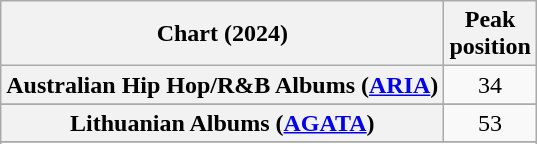<table class="wikitable sortable plainrowheaders" style="text-align:center">
<tr>
<th scope="col">Chart (2024)</th>
<th scope="col">Peak<br>position</th>
</tr>
<tr>
<th scope="row">Australian Hip Hop/R&B Albums (<a href='#'>ARIA</a>)</th>
<td>34</td>
</tr>
<tr>
</tr>
<tr>
</tr>
<tr>
</tr>
<tr>
</tr>
<tr>
</tr>
<tr>
</tr>
<tr>
</tr>
<tr>
</tr>
<tr>
<th scope="row">Lithuanian Albums (<a href='#'>AGATA</a>)</th>
<td>53</td>
</tr>
<tr>
</tr>
<tr>
</tr>
<tr>
</tr>
<tr>
</tr>
<tr>
</tr>
<tr>
</tr>
<tr>
</tr>
<tr>
</tr>
<tr>
</tr>
</table>
